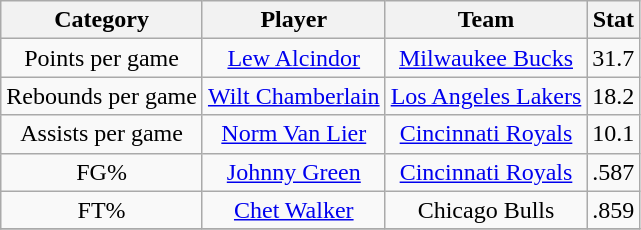<table class="wikitable" style="text-align:center">
<tr>
<th>Category</th>
<th>Player</th>
<th>Team</th>
<th>Stat</th>
</tr>
<tr>
<td>Points per game</td>
<td><a href='#'>Lew Alcindor</a></td>
<td><a href='#'>Milwaukee Bucks</a></td>
<td>31.7</td>
</tr>
<tr>
<td>Rebounds per game</td>
<td><a href='#'>Wilt Chamberlain</a></td>
<td><a href='#'>Los Angeles Lakers</a></td>
<td>18.2</td>
</tr>
<tr>
<td>Assists per game</td>
<td><a href='#'>Norm Van Lier</a></td>
<td><a href='#'>Cincinnati Royals</a></td>
<td>10.1</td>
</tr>
<tr>
<td>FG%</td>
<td><a href='#'>Johnny Green</a></td>
<td><a href='#'>Cincinnati Royals</a></td>
<td>.587</td>
</tr>
<tr>
<td>FT%</td>
<td><a href='#'>Chet Walker</a></td>
<td>Chicago Bulls</td>
<td>.859</td>
</tr>
<tr>
</tr>
</table>
